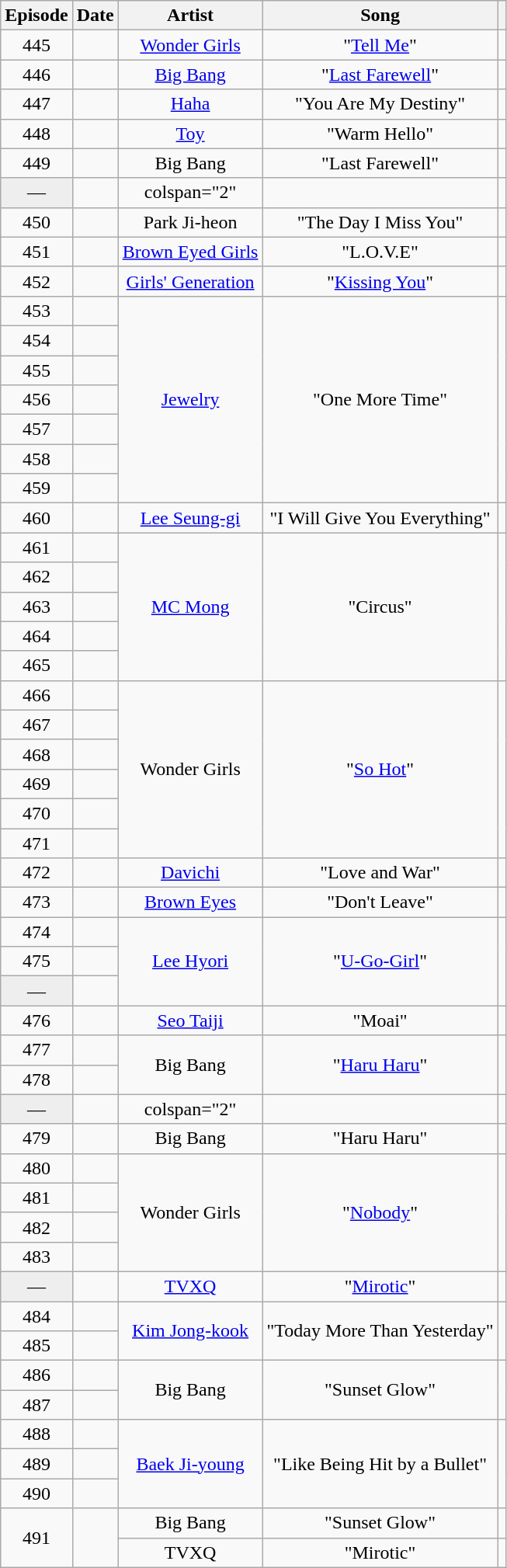<table class="sortable wikitable" style=text-align:center>
<tr>
<th>Episode</th>
<th>Date</th>
<th>Artist</th>
<th>Song</th>
<th class="unsortable"></th>
</tr>
<tr>
<td>445</td>
<td></td>
<td><a href='#'>Wonder Girls</a></td>
<td>"<a href='#'>Tell Me</a>"</td>
<td></td>
</tr>
<tr>
<td>446</td>
<td></td>
<td><a href='#'>Big Bang</a></td>
<td>"<a href='#'>Last Farewell</a>"</td>
<td></td>
</tr>
<tr>
<td>447</td>
<td></td>
<td><a href='#'>Haha</a></td>
<td>"You Are My Destiny"</td>
<td></td>
</tr>
<tr>
<td>448</td>
<td></td>
<td><a href='#'>Toy</a></td>
<td>"Warm Hello"</td>
<td></td>
</tr>
<tr>
<td>449</td>
<td></td>
<td>Big Bang</td>
<td>"Last Farewell"</td>
<td></td>
</tr>
<tr>
<td style="background:#eee;">—</td>
<td></td>
<td>colspan="2" <center></center></td>
<td></td>
</tr>
<tr>
<td>450</td>
<td></td>
<td>Park Ji-heon</td>
<td>"The Day I Miss You"</td>
<td></td>
</tr>
<tr>
<td>451</td>
<td></td>
<td><a href='#'>Brown Eyed Girls</a></td>
<td>"L.O.V.E"</td>
<td></td>
</tr>
<tr>
<td>452</td>
<td></td>
<td><a href='#'>Girls' Generation</a></td>
<td>"<a href='#'>Kissing You</a>"</td>
<td></td>
</tr>
<tr>
<td>453</td>
<td></td>
<td rowspan="7"><a href='#'>Jewelry</a></td>
<td rowspan="7">"One More Time"</td>
<td rowspan="7"></td>
</tr>
<tr>
<td>454</td>
<td></td>
</tr>
<tr>
<td>455</td>
<td></td>
</tr>
<tr>
<td>456</td>
<td></td>
</tr>
<tr>
<td>457</td>
<td></td>
</tr>
<tr>
<td>458</td>
<td></td>
</tr>
<tr>
<td>459</td>
<td></td>
</tr>
<tr>
<td>460</td>
<td></td>
<td><a href='#'>Lee Seung-gi</a></td>
<td>"I Will Give You Everything"</td>
<td></td>
</tr>
<tr>
<td>461</td>
<td></td>
<td rowspan="5"><a href='#'>MC Mong</a></td>
<td rowspan="5">"Circus"</td>
<td rowspan="5"></td>
</tr>
<tr>
<td>462</td>
<td></td>
</tr>
<tr>
<td>463</td>
<td></td>
</tr>
<tr>
<td>464</td>
<td></td>
</tr>
<tr>
<td>465</td>
<td></td>
</tr>
<tr>
<td>466</td>
<td></td>
<td rowspan="6">Wonder Girls</td>
<td rowspan="6">"<a href='#'>So Hot</a>"</td>
<td rowspan="6"></td>
</tr>
<tr>
<td>467</td>
<td></td>
</tr>
<tr>
<td>468</td>
<td></td>
</tr>
<tr>
<td>469</td>
<td></td>
</tr>
<tr>
<td>470</td>
<td></td>
</tr>
<tr>
<td>471</td>
<td></td>
</tr>
<tr>
<td>472</td>
<td></td>
<td><a href='#'>Davichi</a></td>
<td>"Love and War"</td>
<td></td>
</tr>
<tr>
<td>473</td>
<td></td>
<td><a href='#'>Brown Eyes</a></td>
<td>"Don't Leave"</td>
<td></td>
</tr>
<tr>
<td>474</td>
<td></td>
<td rowspan="3"><a href='#'>Lee Hyori</a></td>
<td rowspan="3">"<a href='#'>U-Go-Girl</a>"</td>
<td rowspan="3"></td>
</tr>
<tr>
<td>475</td>
<td></td>
</tr>
<tr>
<td style="background:#eee;">—</td>
<td></td>
</tr>
<tr>
<td>476</td>
<td></td>
<td><a href='#'>Seo Taiji</a></td>
<td>"Moai"</td>
<td></td>
</tr>
<tr>
<td>477</td>
<td></td>
<td rowspan="2">Big Bang</td>
<td rowspan="2">"<a href='#'>Haru Haru</a>"</td>
<td rowspan="2"></td>
</tr>
<tr>
<td>478</td>
<td></td>
</tr>
<tr>
<td style="background:#eee;">—</td>
<td></td>
<td>colspan="2" <center></center></td>
<td></td>
</tr>
<tr>
<td>479</td>
<td></td>
<td>Big Bang</td>
<td>"Haru Haru"</td>
<td></td>
</tr>
<tr>
<td>480</td>
<td></td>
<td rowspan="4">Wonder Girls</td>
<td rowspan="4">"<a href='#'>Nobody</a>"</td>
<td rowspan="4"></td>
</tr>
<tr>
<td>481</td>
<td></td>
</tr>
<tr>
<td>482</td>
<td></td>
</tr>
<tr>
<td>483</td>
<td></td>
</tr>
<tr>
<td style="background:#eee;">—</td>
<td></td>
<td><a href='#'>TVXQ</a></td>
<td>"<a href='#'>Mirotic</a>"</td>
<td></td>
</tr>
<tr>
<td>484</td>
<td></td>
<td rowspan="2"><a href='#'>Kim Jong-kook</a></td>
<td rowspan="2">"Today More Than Yesterday"</td>
<td rowspan="2"></td>
</tr>
<tr>
<td>485</td>
<td></td>
</tr>
<tr>
<td>486</td>
<td></td>
<td rowspan="2">Big Bang</td>
<td rowspan="2">"Sunset Glow"</td>
<td rowspan="2"></td>
</tr>
<tr>
<td>487</td>
<td></td>
</tr>
<tr>
<td>488</td>
<td></td>
<td rowspan="3"><a href='#'>Baek Ji-young</a></td>
<td rowspan="3">"Like Being Hit by a Bullet"</td>
<td rowspan="3"></td>
</tr>
<tr>
<td>489</td>
<td></td>
</tr>
<tr>
<td>490</td>
<td></td>
</tr>
<tr>
<td rowspan="2">491</td>
<td rowspan="2"></td>
<td>Big Bang</td>
<td>"Sunset Glow"</td>
<td></td>
</tr>
<tr>
<td>TVXQ</td>
<td>"Mirotic"</td>
<td></td>
</tr>
</table>
